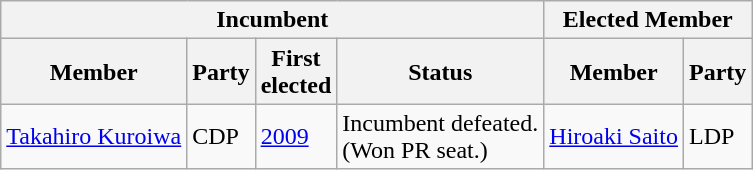<table class="wikitable sortable">
<tr>
<th colspan=4>Incumbent</th>
<th colspan=2>Elected Member</th>
</tr>
<tr>
<th>Member</th>
<th>Party</th>
<th>First<br>elected</th>
<th>Status</th>
<th>Member</th>
<th>Party</th>
</tr>
<tr>
<td><a href='#'>Takahiro Kuroiwa</a></td>
<td>CDP</td>
<td><a href='#'>2009</a></td>
<td>Incumbent defeated.<br>(Won PR seat.)</td>
<td><a href='#'>Hiroaki Saito</a></td>
<td>LDP</td>
</tr>
</table>
